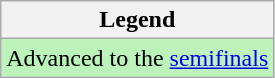<table class="wikitable">
<tr>
<th>Legend</th>
</tr>
<tr bgcolor=#BBF3BB>
<td>Advanced to the <a href='#'>semifinals</a></td>
</tr>
</table>
